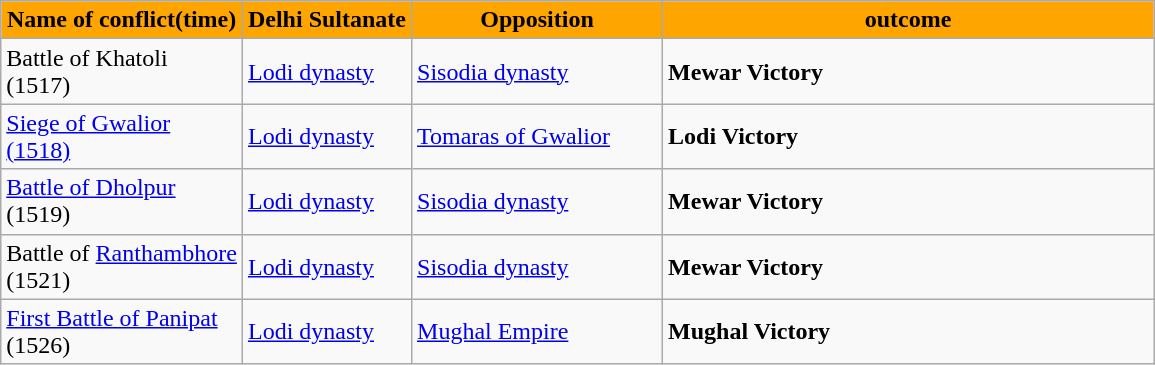<table class="wikitable">
<tr>
<th style="background:orange;"><span>Name of conflict(time)</span></th>
<th style="background:orange;widh:160px;"><span>Delhi Sultanate</span></th>
<th style="background:orange;width:160px;"><span> Opposition</span></th>
<th style="background:orange;width:320px;"><span> outcome</span></th>
</tr>
<tr>
<td>Battle of Khatoli<br>(1517)</td>
<td><a href='#'>Lodi dynasty</a></td>
<td><a href='#'>Sisodia dynasty</a></td>
<td><strong>Mewar Victory</strong></td>
</tr>
<tr>
<td><a href='#'>Siege of Gwalior</a><br><a href='#'>(1518)</a></td>
<td><a href='#'>Lodi dynasty</a></td>
<td><a href='#'>Tomaras of Gwalior</a></td>
<td><strong>Lodi Victory</strong></td>
</tr>
<tr>
<td><a href='#'>Battle of Dholpur</a><br>(1519)</td>
<td><a href='#'>Lodi dynasty</a></td>
<td><a href='#'>Sisodia dynasty</a></td>
<td><strong>Mewar Victory</strong></td>
</tr>
<tr>
<td>Battle of <a href='#'>Ranthambhore</a><br>(1521)</td>
<td><a href='#'>Lodi dynasty</a></td>
<td><a href='#'>Sisodia dynasty</a></td>
<td><strong>Mewar Victory</strong></td>
</tr>
<tr>
<td><a href='#'>First Battle of Panipat</a><br>(1526)</td>
<td><a href='#'>Lodi dynasty</a></td>
<td><a href='#'>Mughal Empire</a></td>
<td><strong>Mughal Victory</strong></td>
</tr>
</table>
